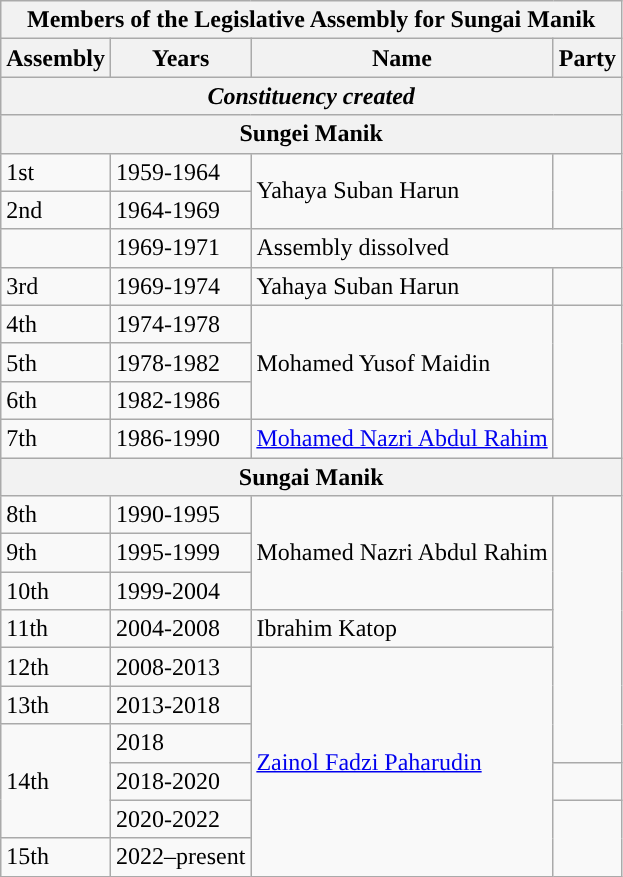<table class="wikitable">
<tr>
<th colspan="4">Members of the Legislative Assembly for Sungai Manik</th>
</tr>
<tr>
<th>Assembly</th>
<th>Years</th>
<th>Name</th>
<th>Party</th>
</tr>
<tr>
<th colspan="4"><em>Constituency created</em></th>
</tr>
<tr>
<th colspan="4">Sungei Manik</th>
</tr>
<tr>
<td>1st</td>
<td>1959-1964</td>
<td rowspan="2">Yahaya Suban Harun</td>
<td rowspan="2"></td>
</tr>
<tr>
<td>2nd</td>
<td>1964-1969</td>
</tr>
<tr>
<td></td>
<td>1969-1971</td>
<td colspan="2">Assembly dissolved</td>
</tr>
<tr>
<td>3rd</td>
<td>1969-1974</td>
<td>Yahaya Suban Harun</td>
<td></td>
</tr>
<tr>
<td>4th</td>
<td>1974-1978</td>
<td rowspan="3">Mohamed Yusof Maidin</td>
<td rowspan="4"></td>
</tr>
<tr>
<td>5th</td>
<td>1978-1982</td>
</tr>
<tr>
<td>6th</td>
<td>1982-1986</td>
</tr>
<tr>
<td>7th</td>
<td>1986-1990</td>
<td><a href='#'>Mohamed Nazri Abdul Rahim</a></td>
</tr>
<tr>
<th colspan="4">Sungai Manik</th>
</tr>
<tr>
<td>8th</td>
<td>1990-1995</td>
<td rowspan="3">Mohamed Nazri Abdul Rahim</td>
<td rowspan="7"></td>
</tr>
<tr>
<td>9th</td>
<td>1995-1999</td>
</tr>
<tr>
<td>10th</td>
<td>1999-2004</td>
</tr>
<tr>
<td>11th</td>
<td>2004-2008</td>
<td>Ibrahim Katop</td>
</tr>
<tr>
<td>12th</td>
<td>2008-2013</td>
<td rowspan="6"><a href='#'>Zainol Fadzi Paharudin</a></td>
</tr>
<tr>
<td>13th</td>
<td>2013-2018</td>
</tr>
<tr>
<td rowspan="3">14th</td>
<td>2018</td>
</tr>
<tr>
<td>2018-2020</td>
<td></td>
</tr>
<tr>
<td>2020-2022</td>
<td rowspan="2"></td>
</tr>
<tr>
<td>15th</td>
<td>2022–present</td>
</tr>
</table>
